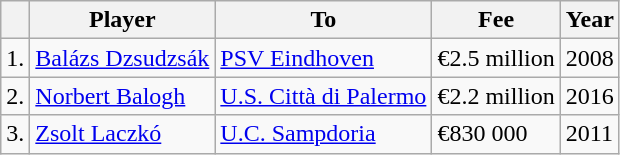<table border="0" class="wikitable">
<tr>
<th></th>
<th>Player</th>
<th>To</th>
<th>Fee</th>
<th>Year</th>
</tr>
<tr>
<td>1.</td>
<td> <a href='#'>Balázs Dzsudzsák</a></td>
<td> <a href='#'>PSV Eindhoven</a></td>
<td>€2.5 million</td>
<td>2008</td>
</tr>
<tr>
<td>2.</td>
<td> <a href='#'>Norbert Balogh</a></td>
<td> <a href='#'>U.S. Città di Palermo</a></td>
<td>€2.2 million</td>
<td>2016</td>
</tr>
<tr>
<td>3.</td>
<td> <a href='#'>Zsolt Laczkó</a></td>
<td> <a href='#'>U.C. Sampdoria</a></td>
<td>€830 000</td>
<td>2011</td>
</tr>
</table>
